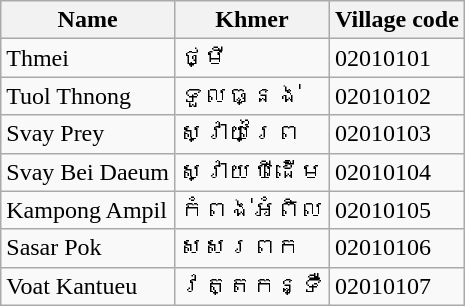<table class="wikitable sortable">
<tr>
<th>Name</th>
<th>Khmer</th>
<th>Village code</th>
</tr>
<tr>
<td>Thmei</td>
<td>ថ្មី</td>
<td>02010101</td>
</tr>
<tr>
<td>Tuol Thnong</td>
<td>ទួលធ្នង់</td>
<td>02010102</td>
</tr>
<tr>
<td>Svay Prey</td>
<td>ស្វាយព្រៃ</td>
<td>02010103</td>
</tr>
<tr>
<td>Svay Bei Daeum</td>
<td>ស្វាយបីដើម</td>
<td>02010104</td>
</tr>
<tr>
<td>Kampong Ampil</td>
<td>កំពង់អំពិល</td>
<td>02010105</td>
</tr>
<tr>
<td>Sasar Pok</td>
<td>សសរពក</td>
<td>02010106</td>
</tr>
<tr>
<td>Voat Kantueu</td>
<td>វត្តកន្ទឺ</td>
<td>02010107</td>
</tr>
</table>
